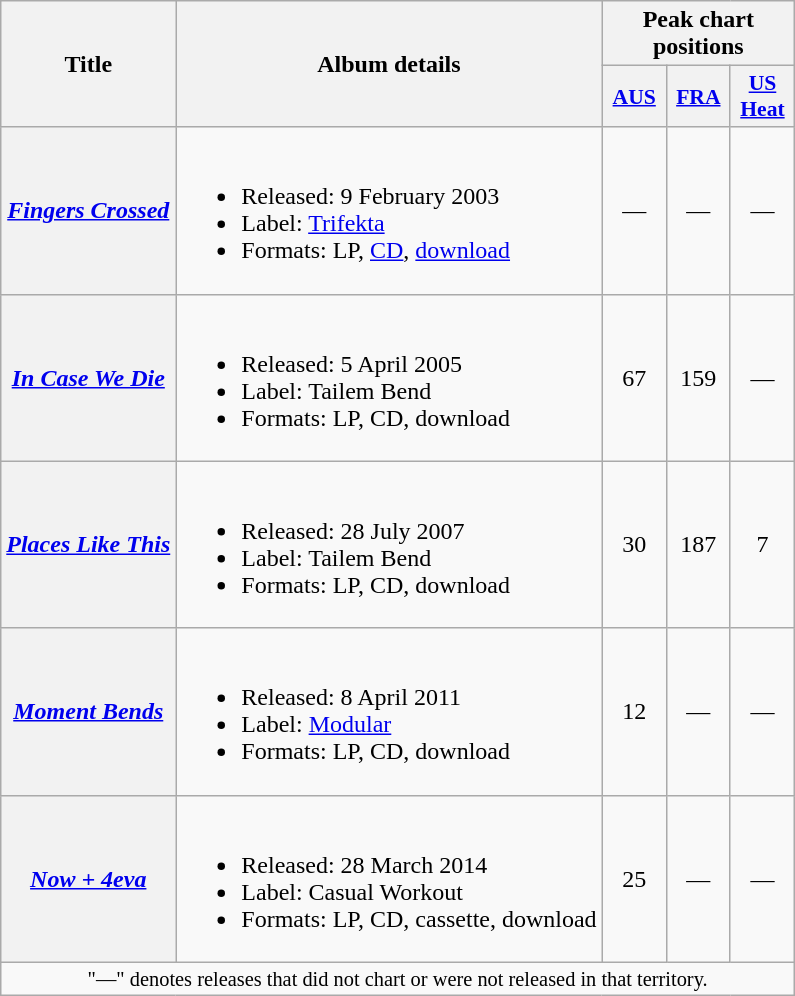<table class="wikitable plainrowheaders" border="1">
<tr>
<th scope="col" rowspan="2">Title</th>
<th scope="col" rowspan="2">Album details</th>
<th scope="col" colspan="3">Peak chart positions</th>
</tr>
<tr>
<th scope="col" style="width:2.5em;font-size:90%;"><a href='#'>AUS</a><br></th>
<th scope="col" style="width:2.5em;font-size:90%;"><a href='#'>FRA</a><br></th>
<th scope="col" style="width:2.5em;font-size:90%;"><a href='#'>US<br>Heat</a><br></th>
</tr>
<tr>
<th scope="row"><em><a href='#'>Fingers Crossed</a></em></th>
<td><br><ul><li>Released: 9 February 2003</li><li>Label: <a href='#'>Trifekta</a></li><li>Formats: LP, <a href='#'>CD</a>, <a href='#'>download</a></li></ul></td>
<td align="center">—</td>
<td align="center">—</td>
<td align="center">—</td>
</tr>
<tr>
<th scope="row"><em><a href='#'>In Case We Die</a></em></th>
<td><br><ul><li>Released: 5 April 2005</li><li>Label: Tailem Bend</li><li>Formats: LP, CD, download</li></ul></td>
<td align="center">67</td>
<td align="center">159</td>
<td align="center">—</td>
</tr>
<tr>
<th scope="row"><em><a href='#'>Places Like This</a></em></th>
<td><br><ul><li>Released: 28 July 2007</li><li>Label: Tailem Bend</li><li>Formats: LP, CD, download</li></ul></td>
<td align="center">30</td>
<td align="center">187</td>
<td align="center">7</td>
</tr>
<tr>
<th scope="row"><em><a href='#'>Moment Bends</a></em></th>
<td><br><ul><li>Released: 8 April 2011</li><li>Label: <a href='#'>Modular</a></li><li>Formats: LP, CD, download</li></ul></td>
<td align="center">12</td>
<td align="center">—</td>
<td align="center">—</td>
</tr>
<tr>
<th scope="row"><em><a href='#'>Now + 4eva</a></em></th>
<td><br><ul><li>Released: 28 March 2014</li><li>Label: Casual Workout</li><li>Formats: LP, CD, cassette, download</li></ul></td>
<td align="center">25</td>
<td align="center">—</td>
<td align="center">—</td>
</tr>
<tr>
<td align="center" colspan="5" style="font-size: 85%">"—" denotes releases that did not chart or were not released in that territory.</td>
</tr>
</table>
